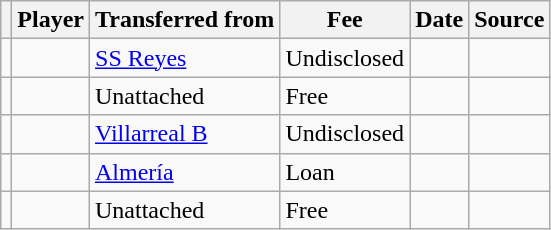<table class="wikitable plainrowheaders sortable">
<tr>
<th></th>
<th scope="col">Player</th>
<th>Transferred from</th>
<th style="width: 65px;">Fee</th>
<th scope="col">Date</th>
<th scope="col">Source</th>
</tr>
<tr>
<td align="center"></td>
<td></td>
<td><a href='#'>SS Reyes</a></td>
<td>Undisclosed</td>
<td></td>
<td></td>
</tr>
<tr>
<td align="center"></td>
<td></td>
<td>Unattached</td>
<td>Free</td>
<td></td>
<td></td>
</tr>
<tr>
<td align="center"></td>
<td></td>
<td><a href='#'>Villarreal B</a></td>
<td>Undisclosed</td>
<td></td>
<td></td>
</tr>
<tr>
<td align="center"></td>
<td></td>
<td><a href='#'>Almería</a></td>
<td>Loan</td>
<td></td>
<td></td>
</tr>
<tr>
<td align="center"></td>
<td></td>
<td>Unattached</td>
<td>Free</td>
<td></td>
<td></td>
</tr>
</table>
